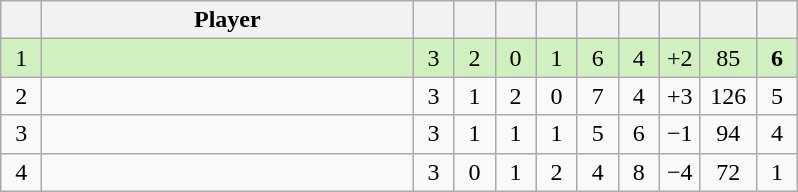<table class="wikitable" style="text-align:center; margin: 1em auto 1em auto, align:left">
<tr>
<th width=20></th>
<th width=240>Player</th>
<th width=20></th>
<th width=20></th>
<th width=20></th>
<th width=20></th>
<th width=20></th>
<th width=20></th>
<th width=20></th>
<th width=30></th>
<th width=20></th>
</tr>
<tr style="background:#D0F0C0;">
<td>1</td>
<td align=left></td>
<td>3</td>
<td>2</td>
<td>0</td>
<td>1</td>
<td>6</td>
<td>4</td>
<td>+2</td>
<td>85</td>
<td><strong>6</strong></td>
</tr>
<tr style=>
<td>2</td>
<td align=left></td>
<td>3</td>
<td>1</td>
<td>2</td>
<td>0</td>
<td>7</td>
<td>4</td>
<td>+3</td>
<td>126</td>
<td>5</td>
</tr>
<tr style=>
<td>3</td>
<td align=left></td>
<td>3</td>
<td>1</td>
<td>1</td>
<td>1</td>
<td>5</td>
<td>6</td>
<td>−1</td>
<td>94</td>
<td>4</td>
</tr>
<tr style=>
<td>4</td>
<td align=left></td>
<td>3</td>
<td>0</td>
<td>1</td>
<td>2</td>
<td>4</td>
<td>8</td>
<td>−4</td>
<td>72</td>
<td>1</td>
</tr>
</table>
